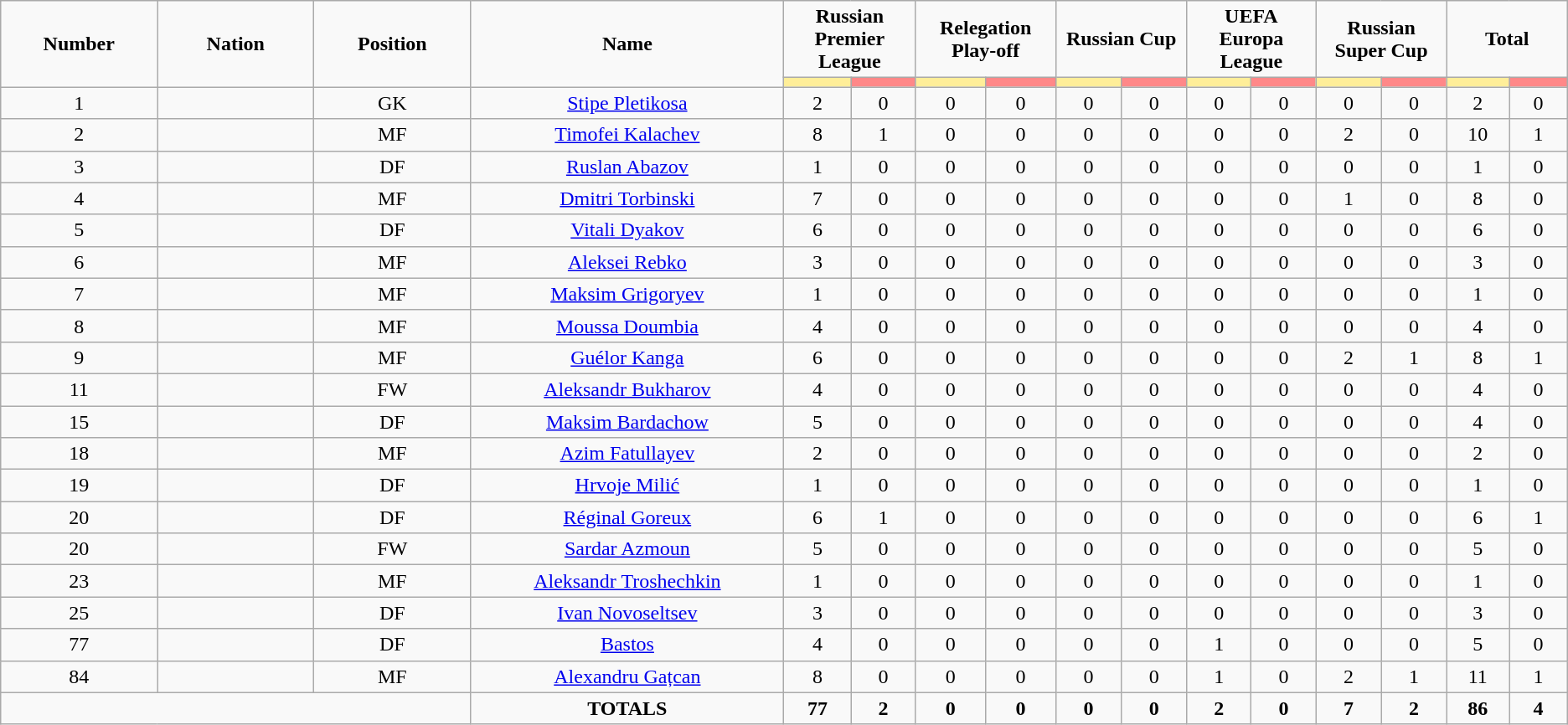<table class="wikitable" style="font-size: 100%; text-align: center;">
<tr>
<td rowspan="2" width="10%" align="center"><strong>Number</strong></td>
<td rowspan="2" width="10%" align="center"><strong>Nation</strong></td>
<td rowspan="2" width="10%" align="center"><strong>Position</strong></td>
<td rowspan="2" width="20%" align="center"><strong>Name</strong></td>
<td colspan="2" align="center"><strong>Russian Premier League</strong></td>
<td colspan="2" align="center"><strong>Relegation Play-off</strong></td>
<td colspan="2" align="center"><strong>Russian Cup</strong></td>
<td colspan="2" align="center"><strong>UEFA Europa League</strong></td>
<td colspan="2" align="center"><strong>Russian Super Cup</strong></td>
<td colspan="2" align="center"><strong>Total</strong></td>
</tr>
<tr>
<th width=60 style="background: #FFEE99"></th>
<th width=60 style="background: #FF8888"></th>
<th width=60 style="background: #FFEE99"></th>
<th width=60 style="background: #FF8888"></th>
<th width=60 style="background: #FFEE99"></th>
<th width=60 style="background: #FF8888"></th>
<th width=60 style="background: #FFEE99"></th>
<th width=60 style="background: #FF8888"></th>
<th width=60 style="background: #FFEE99"></th>
<th width=60 style="background: #FF8888"></th>
<th width=60 style="background: #FFEE99"></th>
<th width=60 style="background: #FF8888"></th>
</tr>
<tr>
<td>1</td>
<td></td>
<td>GK</td>
<td><a href='#'>Stipe Pletikosa</a></td>
<td>2</td>
<td>0</td>
<td>0</td>
<td>0</td>
<td>0</td>
<td>0</td>
<td>0</td>
<td>0</td>
<td>0</td>
<td>0</td>
<td>2</td>
<td>0</td>
</tr>
<tr>
<td>2</td>
<td></td>
<td>MF</td>
<td><a href='#'>Timofei Kalachev</a></td>
<td>8</td>
<td>1</td>
<td>0</td>
<td>0</td>
<td>0</td>
<td>0</td>
<td>0</td>
<td>0</td>
<td>2</td>
<td>0</td>
<td>10</td>
<td>1</td>
</tr>
<tr>
<td>3</td>
<td></td>
<td>DF</td>
<td><a href='#'>Ruslan Abazov</a></td>
<td>1</td>
<td>0</td>
<td>0</td>
<td>0</td>
<td>0</td>
<td>0</td>
<td>0</td>
<td>0</td>
<td>0</td>
<td>0</td>
<td>1</td>
<td>0</td>
</tr>
<tr>
<td>4</td>
<td></td>
<td>MF</td>
<td><a href='#'>Dmitri Torbinski</a></td>
<td>7</td>
<td>0</td>
<td>0</td>
<td>0</td>
<td>0</td>
<td>0</td>
<td>0</td>
<td>0</td>
<td>1</td>
<td>0</td>
<td>8</td>
<td>0</td>
</tr>
<tr>
<td>5</td>
<td></td>
<td>DF</td>
<td><a href='#'>Vitali Dyakov</a></td>
<td>6</td>
<td>0</td>
<td>0</td>
<td>0</td>
<td>0</td>
<td>0</td>
<td>0</td>
<td>0</td>
<td>0</td>
<td>0</td>
<td>6</td>
<td>0</td>
</tr>
<tr>
<td>6</td>
<td></td>
<td>MF</td>
<td><a href='#'>Aleksei Rebko</a></td>
<td>3</td>
<td>0</td>
<td>0</td>
<td>0</td>
<td>0</td>
<td>0</td>
<td>0</td>
<td>0</td>
<td>0</td>
<td>0</td>
<td>3</td>
<td>0</td>
</tr>
<tr>
<td>7</td>
<td></td>
<td>MF</td>
<td><a href='#'>Maksim Grigoryev</a></td>
<td>1</td>
<td>0</td>
<td>0</td>
<td>0</td>
<td>0</td>
<td>0</td>
<td>0</td>
<td>0</td>
<td>0</td>
<td>0</td>
<td>1</td>
<td>0</td>
</tr>
<tr>
<td>8</td>
<td></td>
<td>MF</td>
<td><a href='#'>Moussa Doumbia</a></td>
<td>4</td>
<td>0</td>
<td>0</td>
<td>0</td>
<td>0</td>
<td>0</td>
<td>0</td>
<td>0</td>
<td>0</td>
<td>0</td>
<td>4</td>
<td>0</td>
</tr>
<tr>
<td>9</td>
<td></td>
<td>MF</td>
<td><a href='#'>Guélor Kanga</a></td>
<td>6</td>
<td>0</td>
<td>0</td>
<td>0</td>
<td>0</td>
<td>0</td>
<td>0</td>
<td>0</td>
<td>2</td>
<td>1</td>
<td>8</td>
<td>1</td>
</tr>
<tr>
<td>11</td>
<td></td>
<td>FW</td>
<td><a href='#'>Aleksandr Bukharov</a></td>
<td>4</td>
<td>0</td>
<td>0</td>
<td>0</td>
<td>0</td>
<td>0</td>
<td>0</td>
<td>0</td>
<td>0</td>
<td>0</td>
<td>4</td>
<td>0</td>
</tr>
<tr>
<td>15</td>
<td></td>
<td>DF</td>
<td><a href='#'>Maksim Bardachow</a></td>
<td>5</td>
<td>0</td>
<td>0</td>
<td>0</td>
<td>0</td>
<td>0</td>
<td>0</td>
<td>0</td>
<td>0</td>
<td>0</td>
<td>4</td>
<td>0</td>
</tr>
<tr>
<td>18</td>
<td></td>
<td>MF</td>
<td><a href='#'>Azim Fatullayev</a></td>
<td>2</td>
<td>0</td>
<td>0</td>
<td>0</td>
<td>0</td>
<td>0</td>
<td>0</td>
<td>0</td>
<td>0</td>
<td>0</td>
<td>2</td>
<td>0</td>
</tr>
<tr>
<td>19</td>
<td></td>
<td>DF</td>
<td><a href='#'>Hrvoje Milić</a></td>
<td>1</td>
<td>0</td>
<td>0</td>
<td>0</td>
<td>0</td>
<td>0</td>
<td>0</td>
<td>0</td>
<td>0</td>
<td>0</td>
<td>1</td>
<td>0</td>
</tr>
<tr>
<td>20</td>
<td></td>
<td>DF</td>
<td><a href='#'>Réginal Goreux</a></td>
<td>6</td>
<td>1</td>
<td>0</td>
<td>0</td>
<td>0</td>
<td>0</td>
<td>0</td>
<td>0</td>
<td>0</td>
<td>0</td>
<td>6</td>
<td>1</td>
</tr>
<tr>
<td>20</td>
<td></td>
<td>FW</td>
<td><a href='#'>Sardar Azmoun</a></td>
<td>5</td>
<td>0</td>
<td>0</td>
<td>0</td>
<td>0</td>
<td>0</td>
<td>0</td>
<td>0</td>
<td>0</td>
<td>0</td>
<td>5</td>
<td>0</td>
</tr>
<tr>
<td>23</td>
<td></td>
<td>MF</td>
<td><a href='#'>Aleksandr Troshechkin</a></td>
<td>1</td>
<td>0</td>
<td>0</td>
<td>0</td>
<td>0</td>
<td>0</td>
<td>0</td>
<td>0</td>
<td>0</td>
<td>0</td>
<td>1</td>
<td>0</td>
</tr>
<tr>
<td>25</td>
<td></td>
<td>DF</td>
<td><a href='#'>Ivan Novoseltsev</a></td>
<td>3</td>
<td>0</td>
<td>0</td>
<td>0</td>
<td>0</td>
<td>0</td>
<td>0</td>
<td>0</td>
<td>0</td>
<td>0</td>
<td>3</td>
<td>0</td>
</tr>
<tr>
<td>77</td>
<td></td>
<td>DF</td>
<td><a href='#'>Bastos</a></td>
<td>4</td>
<td>0</td>
<td>0</td>
<td>0</td>
<td>0</td>
<td>0</td>
<td>1</td>
<td>0</td>
<td>0</td>
<td>0</td>
<td>5</td>
<td>0</td>
</tr>
<tr>
<td>84</td>
<td></td>
<td>MF</td>
<td><a href='#'>Alexandru Gațcan</a></td>
<td>8</td>
<td>0</td>
<td>0</td>
<td>0</td>
<td>0</td>
<td>0</td>
<td>1</td>
<td>0</td>
<td>2</td>
<td>1</td>
<td>11</td>
<td>1</td>
</tr>
<tr>
<td colspan="3"></td>
<td><strong>TOTALS</strong></td>
<td><strong>77</strong></td>
<td><strong>2</strong></td>
<td><strong>0</strong></td>
<td><strong>0</strong></td>
<td><strong>0</strong></td>
<td><strong>0</strong></td>
<td><strong>2</strong></td>
<td><strong>0</strong></td>
<td><strong>7</strong></td>
<td><strong>2</strong></td>
<td><strong>86</strong></td>
<td><strong>4</strong></td>
</tr>
</table>
